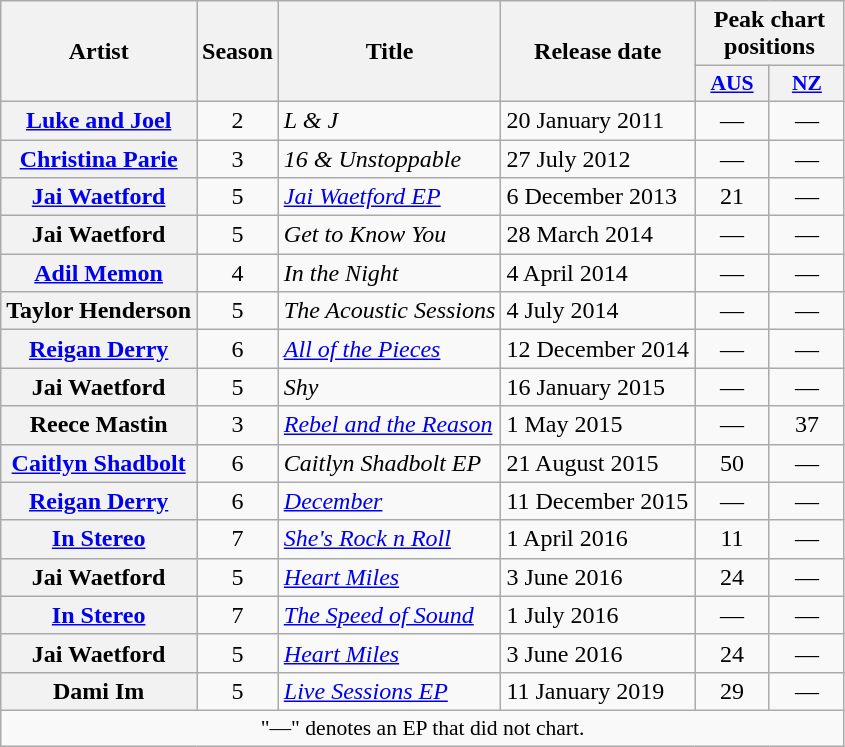<table class="wikitable plainrowheaders" style="text-align:center;">
<tr>
<th scope="col" rowspan="2">Artist</th>
<th scope="col" rowspan="2">Season</th>
<th scope="col" rowspan="2">Title</th>
<th scope="col" rowspan="2">Release date</th>
<th scope="col" colspan="2">Peak chart positions</th>
</tr>
<tr>
<th scope="col" style="width:3em;font-size:90%;"><a href='#'>AUS</a><br></th>
<th scope="col" style="width:3em;font-size:90%;"><a href='#'>NZ</a><br></th>
</tr>
<tr>
<th scope="row"><a href='#'>Luke and Joel</a></th>
<td>2</td>
<td style="text-align:left;"><em>L & J</em></td>
<td style="text-align:left;">20 January 2011</td>
<td>—</td>
<td>—</td>
</tr>
<tr>
<th scope="row"><a href='#'>Christina Parie</a></th>
<td>3</td>
<td style="text-align:left;"><em>16 & Unstoppable</em></td>
<td style="text-align:left;">27 July 2012</td>
<td>—</td>
<td>—</td>
</tr>
<tr>
<th scope="row"><a href='#'>Jai Waetford</a></th>
<td>5</td>
<td style="text-align:left;"><em><a href='#'>Jai Waetford EP</a></em></td>
<td style="text-align:left;">6 December 2013</td>
<td>21</td>
<td>—</td>
</tr>
<tr>
<th scope="row">Jai Waetford</th>
<td>5</td>
<td style="text-align:left;"><em>Get to Know You</em></td>
<td style="text-align:left;">28 March 2014</td>
<td>—</td>
<td>—</td>
</tr>
<tr>
<th scope="row"><a href='#'>Adil Memon</a></th>
<td>4</td>
<td style="text-align:left;"><em>In the Night</em></td>
<td style="text-align:left;">4 April 2014</td>
<td>—</td>
<td>—</td>
</tr>
<tr>
<th scope="row">Taylor Henderson</th>
<td>5</td>
<td style="text-align:left;"><em>The Acoustic Sessions</em></td>
<td style="text-align:left;">4 July 2014</td>
<td>—</td>
<td>—</td>
</tr>
<tr>
<th scope="row"><a href='#'>Reigan Derry</a></th>
<td>6</td>
<td style="text-align:left;"><em><a href='#'>All of the Pieces</a></em></td>
<td style="text-align:left;">12 December 2014</td>
<td>—</td>
<td>—</td>
</tr>
<tr>
<th scope="row">Jai Waetford</th>
<td>5</td>
<td style="text-align:left;"><em>Shy</em></td>
<td style="text-align:left;">16 January 2015</td>
<td>—</td>
<td>—</td>
</tr>
<tr>
<th scope="row">Reece Mastin</th>
<td>3</td>
<td style="text-align:left;"><em><a href='#'>Rebel and the Reason</a></em></td>
<td style="text-align:left;">1 May 2015</td>
<td>—</td>
<td>37</td>
</tr>
<tr>
<th scope="row"><a href='#'>Caitlyn Shadbolt</a></th>
<td>6</td>
<td style="text-align:left;"><em>Caitlyn Shadbolt EP</em></td>
<td style="text-align:left;">21 August 2015</td>
<td>50</td>
<td>—</td>
</tr>
<tr>
<th scope="row"><a href='#'>Reigan Derry</a></th>
<td>6</td>
<td style="text-align:left;"><em><a href='#'>December</a></em></td>
<td style="text-align:left;">11 December 2015</td>
<td>—</td>
<td>—</td>
</tr>
<tr>
<th scope="row"><a href='#'>In Stereo</a></th>
<td>7</td>
<td style="text-align:left;"><em><a href='#'>She's Rock n Roll</a></em></td>
<td style="text-align:left;">1 April 2016</td>
<td>11</td>
<td>—</td>
</tr>
<tr>
<th scope="row">Jai Waetford</th>
<td>5</td>
<td style="text-align:left;"><em><a href='#'>Heart Miles</a></em></td>
<td style="text-align:left;">3 June 2016</td>
<td>24<br></td>
<td>—</td>
</tr>
<tr>
<th scope="row"><a href='#'>In Stereo</a></th>
<td>7</td>
<td style="text-align:left;"><em><a href='#'>The Speed of Sound</a></em></td>
<td style="text-align:left;">1 July 2016</td>
<td>—</td>
<td>—</td>
</tr>
<tr>
<th scope="row">Jai Waetford</th>
<td>5</td>
<td style="text-align:left;"><em><a href='#'>Heart Miles</a></em></td>
<td style="text-align:left;">3 June 2016</td>
<td>24<br></td>
<td>—</td>
</tr>
<tr>
<th scope="row">Dami Im</th>
<td>5</td>
<td style="text-align:left;"><em><a href='#'>Live Sessions EP</a></em></td>
<td style="text-align:left;">11 January 2019</td>
<td>29</td>
<td>—</td>
</tr>
<tr>
<td colspan="7" style="font-size:90%">"—" denotes an EP that did not chart.</td>
</tr>
</table>
